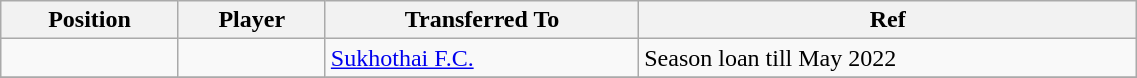<table class="wikitable sortable" style="width:60%; text-align:center; font-size:100%; text-align:left;">
<tr>
<th><strong>Position</strong></th>
<th><strong>Player</strong></th>
<th><strong>Transferred To</strong></th>
<th><strong>Ref</strong></th>
</tr>
<tr>
<td></td>
<td></td>
<td> <a href='#'>Sukhothai  F.C.</a></td>
<td>Season loan till May 2022</td>
</tr>
<tr>
</tr>
</table>
